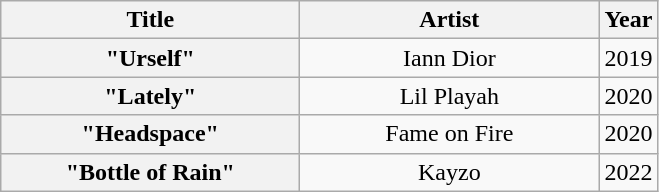<table class="wikitable plainrowheaders" style="text-align:center;">
<tr>
<th scope="col" style="width:12em;">Title</th>
<th scope="col" style="width:12em;">Artist</th>
<th scope="col" style="width:1em;">Year</th>
</tr>
<tr>
<th scope="row">"Urself"</th>
<td>Iann Dior</td>
<td>2019</td>
</tr>
<tr>
<th scope="row">"Lately"</th>
<td>Lil Playah</td>
<td>2020</td>
</tr>
<tr>
<th scope="row">"Headspace"</th>
<td>Fame on Fire</td>
<td>2020</td>
</tr>
<tr>
<th scope="row">"Bottle of Rain"</th>
<td>Kayzo</td>
<td>2022</td>
</tr>
</table>
